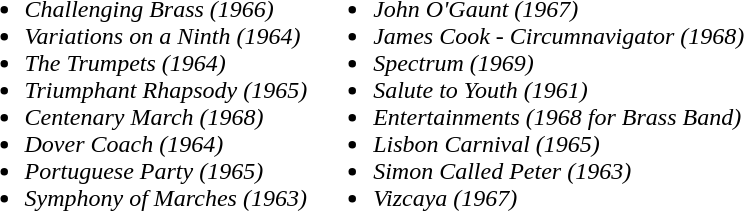<table>
<tr>
<td valign="top"><br><ul><li><em>Challenging Brass (1966)</em></li><li><em>Variations on a Ninth (1964)</em></li><li><em>The Trumpets (1964)</em></li><li><em>Triumphant Rhapsody (1965)</em></li><li><em>Centenary March (1968)</em></li><li><em>Dover Coach (1964)</em></li><li><em>Portuguese Party (1965)</em></li><li><em>Symphony of Marches (1963)</em></li></ul></td>
<td valign="top"><br><ul><li><em>John O'Gaunt (1967)</em></li><li><em>James Cook - Circumnavigator (1968)</em></li><li><em>Spectrum (1969)</em></li><li><em>Salute to Youth (1961)</em></li><li><em>Entertainments (1968 for Brass Band)</em></li><li><em>Lisbon Carnival (1965)</em></li><li><em>Simon Called Peter (1963)</em></li><li><em>Vizcaya (1967)</em></li></ul></td>
</tr>
</table>
